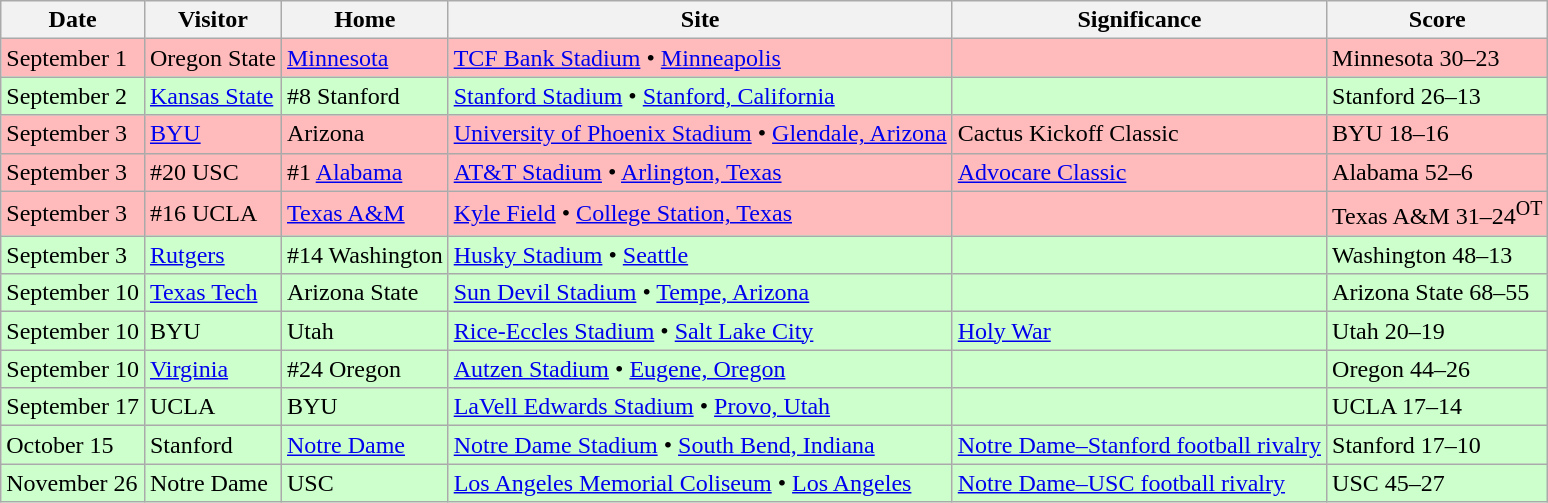<table class="wikitable">
<tr>
<th>Date</th>
<th>Visitor</th>
<th>Home</th>
<th>Site</th>
<th>Significance</th>
<th>Score</th>
</tr>
<tr style="background:#fbb;">
<td>September 1</td>
<td>Oregon State</td>
<td><a href='#'>Minnesota</a></td>
<td><a href='#'>TCF Bank Stadium</a> • <a href='#'>Minneapolis</a></td>
<td></td>
<td>Minnesota 30–23</td>
</tr>
<tr style="background:#cfc;">
<td>September 2</td>
<td><a href='#'>Kansas State</a></td>
<td>#8 Stanford</td>
<td><a href='#'>Stanford Stadium</a> • <a href='#'>Stanford, California</a></td>
<td></td>
<td>Stanford  26–13</td>
</tr>
<tr style="background:#fbb;">
<td>September 3</td>
<td><a href='#'>BYU</a></td>
<td>Arizona</td>
<td><a href='#'>University of Phoenix Stadium</a> • <a href='#'>Glendale, Arizona</a></td>
<td>Cactus Kickoff Classic</td>
<td>BYU 18–16</td>
</tr>
<tr style="background:#fbb;">
<td>September 3</td>
<td>#20 USC</td>
<td>#1 <a href='#'>Alabama</a></td>
<td><a href='#'>AT&T Stadium</a> • <a href='#'>Arlington, Texas</a></td>
<td><a href='#'>Advocare Classic</a></td>
<td>Alabama 52–6</td>
</tr>
<tr style="background:#fbb;">
<td>September 3</td>
<td>#16 UCLA</td>
<td><a href='#'>Texas A&M</a></td>
<td><a href='#'>Kyle Field</a> • <a href='#'>College Station, Texas</a></td>
<td></td>
<td>Texas A&M 31–24<sup>OT</sup></td>
</tr>
<tr style="background:#cfc;">
<td>September 3</td>
<td><a href='#'>Rutgers</a></td>
<td>#14 Washington</td>
<td><a href='#'>Husky Stadium</a> • <a href='#'>Seattle</a></td>
<td></td>
<td>Washington 48–13</td>
</tr>
<tr style="background:#cfc;">
<td>September 10</td>
<td><a href='#'>Texas Tech</a></td>
<td>Arizona State</td>
<td><a href='#'>Sun Devil Stadium</a> • <a href='#'>Tempe, Arizona</a></td>
<td></td>
<td>Arizona State 68–55</td>
</tr>
<tr style="background:#cfc;">
<td>September 10</td>
<td>BYU</td>
<td>Utah</td>
<td><a href='#'>Rice-Eccles Stadium</a> • <a href='#'>Salt Lake City</a></td>
<td><a href='#'>Holy War</a></td>
<td>Utah 20–19</td>
</tr>
<tr style="background:#cfc;">
<td>September 10</td>
<td><a href='#'>Virginia</a></td>
<td>#24 Oregon</td>
<td><a href='#'>Autzen Stadium</a> • <a href='#'>Eugene, Oregon</a></td>
<td></td>
<td>Oregon 44–26</td>
</tr>
<tr style="background:#cfc;">
<td>September 17</td>
<td>UCLA</td>
<td>BYU</td>
<td><a href='#'>LaVell Edwards Stadium</a> • <a href='#'>Provo, Utah</a></td>
<td></td>
<td>UCLA 17–14</td>
</tr>
<tr style="background:#cfc;">
<td>October 15</td>
<td>Stanford</td>
<td><a href='#'>Notre Dame</a></td>
<td><a href='#'>Notre Dame Stadium</a> • <a href='#'>South Bend, Indiana</a></td>
<td><a href='#'>Notre Dame–Stanford football rivalry</a></td>
<td>Stanford 17–10</td>
</tr>
<tr style="background:#cfc;">
<td>November 26</td>
<td>Notre Dame</td>
<td>USC</td>
<td><a href='#'>Los Angeles Memorial Coliseum</a> • <a href='#'>Los Angeles</a></td>
<td><a href='#'>Notre Dame–USC football rivalry</a></td>
<td>USC 45–27</td>
</tr>
</table>
